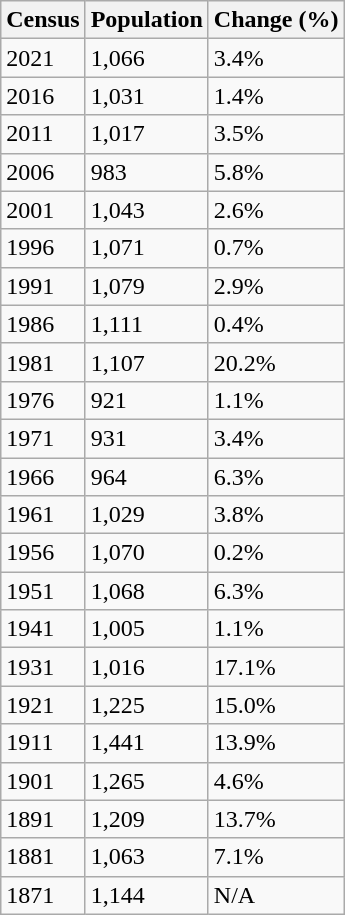<table class="wikitable">
<tr>
<th>Census</th>
<th>Population</th>
<th>Change (%)</th>
</tr>
<tr>
<td>2021</td>
<td>1,066</td>
<td> 3.4%</td>
</tr>
<tr>
<td>2016</td>
<td>1,031</td>
<td> 1.4%</td>
</tr>
<tr>
<td>2011</td>
<td>1,017</td>
<td> 3.5%</td>
</tr>
<tr>
<td>2006</td>
<td>983</td>
<td> 5.8%</td>
</tr>
<tr>
<td>2001</td>
<td>1,043</td>
<td> 2.6%</td>
</tr>
<tr>
<td>1996</td>
<td>1,071</td>
<td> 0.7%</td>
</tr>
<tr>
<td>1991</td>
<td>1,079</td>
<td> 2.9%</td>
</tr>
<tr>
<td>1986</td>
<td>1,111</td>
<td> 0.4%</td>
</tr>
<tr>
<td>1981</td>
<td>1,107</td>
<td> 20.2%</td>
</tr>
<tr>
<td>1976</td>
<td>921</td>
<td> 1.1%</td>
</tr>
<tr>
<td>1971</td>
<td>931</td>
<td> 3.4%</td>
</tr>
<tr>
<td>1966</td>
<td>964</td>
<td> 6.3%</td>
</tr>
<tr>
<td>1961</td>
<td>1,029</td>
<td> 3.8%</td>
</tr>
<tr>
<td>1956</td>
<td>1,070</td>
<td> 0.2%</td>
</tr>
<tr>
<td>1951</td>
<td>1,068</td>
<td> 6.3%</td>
</tr>
<tr>
<td>1941</td>
<td>1,005</td>
<td> 1.1%</td>
</tr>
<tr>
<td>1931</td>
<td>1,016</td>
<td> 17.1%</td>
</tr>
<tr>
<td>1921</td>
<td>1,225</td>
<td> 15.0%</td>
</tr>
<tr>
<td>1911</td>
<td>1,441</td>
<td> 13.9%</td>
</tr>
<tr>
<td>1901</td>
<td>1,265</td>
<td> 4.6%</td>
</tr>
<tr>
<td>1891</td>
<td>1,209</td>
<td> 13.7%</td>
</tr>
<tr>
<td>1881</td>
<td>1,063</td>
<td> 7.1%</td>
</tr>
<tr>
<td>1871</td>
<td>1,144</td>
<td>N/A</td>
</tr>
</table>
